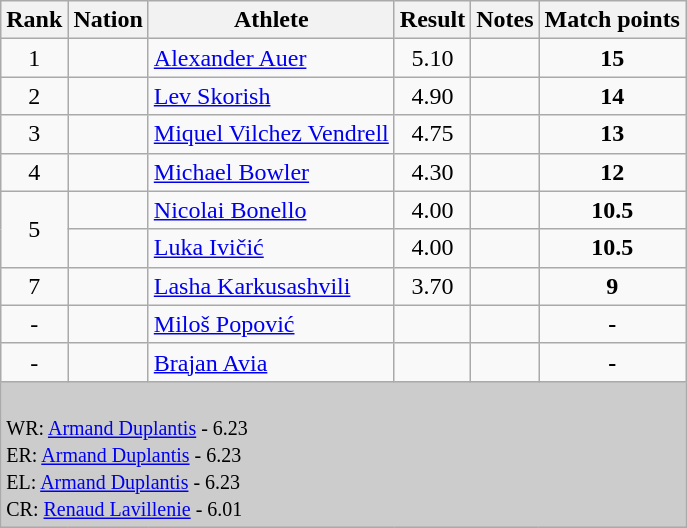<table class="wikitable sortable" style="text-align:left;">
<tr>
<th>Rank</th>
<th>Nation</th>
<th>Athlete</th>
<th>Result</th>
<th>Notes</th>
<th>Match points</th>
</tr>
<tr>
<td align=center>1</td>
<td></td>
<td><a href='#'>Alexander Auer</a></td>
<td align=center>5.10</td>
<td align=center></td>
<td align=center><strong>15</strong></td>
</tr>
<tr>
<td align=center>2</td>
<td></td>
<td><a href='#'>Lev Skorish</a></td>
<td align=center>4.90</td>
<td></td>
<td align=center><strong>14</strong></td>
</tr>
<tr>
<td align=center>3</td>
<td></td>
<td><a href='#'>Miquel Vilchez Vendrell</a></td>
<td align=center>4.75</td>
<td></td>
<td align=center><strong>13</strong></td>
</tr>
<tr>
<td align=center>4</td>
<td></td>
<td><a href='#'>Michael Bowler</a></td>
<td align=center>4.30</td>
<td></td>
<td align=center><strong>12</strong></td>
</tr>
<tr>
<td rowspan="2" align=center>5</td>
<td></td>
<td><a href='#'>Nicolai Bonello</a></td>
<td align=center>4.00</td>
<td></td>
<td align=center><strong>10.5</strong></td>
</tr>
<tr>
<td></td>
<td><a href='#'>Luka Ivičić</a></td>
<td align=center>4.00</td>
<td></td>
<td align=center><strong>10.5</strong></td>
</tr>
<tr>
<td align=center>7</td>
<td></td>
<td><a href='#'>Lasha Karkusashvili</a></td>
<td align=center>3.70</td>
<td align=center></td>
<td align=center><strong>9</strong></td>
</tr>
<tr>
<td align=center>-</td>
<td></td>
<td><a href='#'>Miloš Popović</a></td>
<td align=center></td>
<td></td>
<td align=center><strong>-</strong></td>
</tr>
<tr>
<td align=center>-</td>
<td></td>
<td><a href='#'>Brajan Avia</a></td>
<td align=center></td>
<td></td>
<td align=center><strong>-</strong></td>
</tr>
<tr>
<td colspan="6" bgcolor="#cccccc"><br>
<small>WR:   <a href='#'>Armand Duplantis</a> - 6.23<br>ER:  <a href='#'>Armand Duplantis</a> - 6.23<br></small>
<small>EL:   <a href='#'>Armand Duplantis</a> - 6.23<br>CR:  <a href='#'>Renaud Lavillenie</a> - 6.01</small></td>
</tr>
</table>
